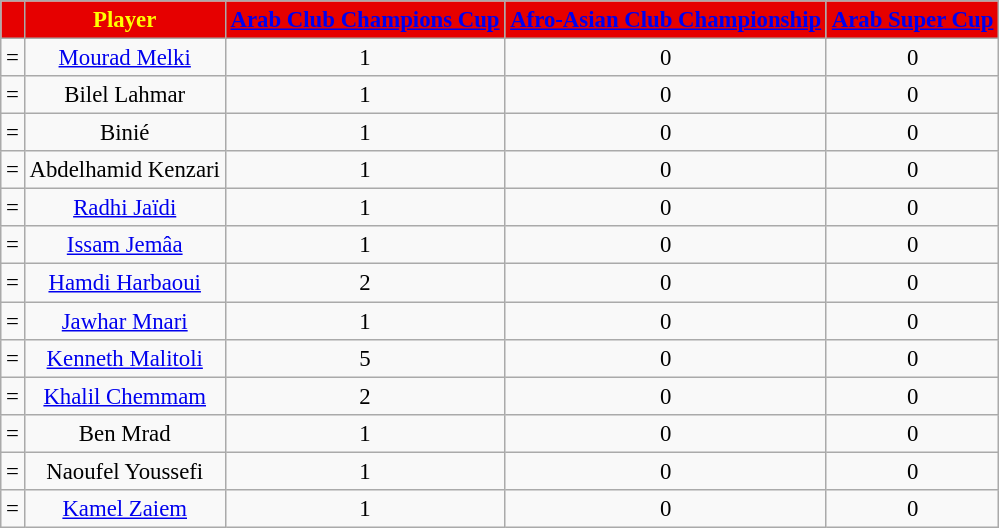<table border="0" class="wikitable" style="text-align:center;font-size:95%">
<tr>
<th scope=col style="color:#FFFF00; background:#E60000;"></th>
<th scope=col style="color:#FFFF00; background:#E60000;">Player</th>
<th scope=col style="color:#FFFF00; background:#E60000;"><a href='#'>Arab Club Champions Cup</a></th>
<th scope=col style="color:#FFFF00; background:#E60000;"><a href='#'>Afro-Asian Club Championship</a></th>
<th scope=col style="color:#FFFF00; background:#E60000;"><a href='#'>Arab Super Cup</a></th>
</tr>
<tr>
<td align=left>=</td>
<td> <a href='#'>Mourad Melki</a></td>
<td align=center>1</td>
<td>0</td>
<td>0</td>
</tr>
<tr>
<td align=left>=</td>
<td> Bilel Lahmar</td>
<td align=center>1</td>
<td>0</td>
<td>0</td>
</tr>
<tr>
<td align=left>=</td>
<td> Binié</td>
<td align=center>1</td>
<td>0</td>
<td>0</td>
</tr>
<tr>
<td align=left>=</td>
<td> Abdelhamid Kenzari</td>
<td align=center>1</td>
<td>0</td>
<td>0</td>
</tr>
<tr>
<td align=left>=</td>
<td> <a href='#'>Radhi Jaïdi</a></td>
<td align=center>1</td>
<td>0</td>
<td>0</td>
</tr>
<tr>
<td align=left>=</td>
<td> <a href='#'>Issam Jemâa</a></td>
<td align=center>1</td>
<td>0</td>
<td>0</td>
</tr>
<tr>
<td align=left>=</td>
<td> <a href='#'>Hamdi Harbaoui</a></td>
<td align=center>2</td>
<td>0</td>
<td>0</td>
</tr>
<tr>
<td align=left>=</td>
<td> <a href='#'>Jawhar Mnari</a></td>
<td align=center>1</td>
<td>0</td>
<td>0</td>
</tr>
<tr>
<td align=left>=</td>
<td> <a href='#'>Kenneth Malitoli</a></td>
<td align=center>5</td>
<td>0</td>
<td>0</td>
</tr>
<tr>
<td align=left>=</td>
<td> <a href='#'>Khalil Chemmam</a></td>
<td align=center>2</td>
<td>0</td>
<td>0</td>
</tr>
<tr>
<td align=left>=</td>
<td> Ben Mrad</td>
<td align=center>1</td>
<td>0</td>
<td>0</td>
</tr>
<tr>
<td align=left>=</td>
<td> Naoufel Youssefi</td>
<td align=center>1</td>
<td>0</td>
<td>0</td>
</tr>
<tr>
<td align=left>=</td>
<td> <a href='#'>Kamel Zaiem</a></td>
<td align=center>1</td>
<td>0</td>
<td>0</td>
</tr>
</table>
